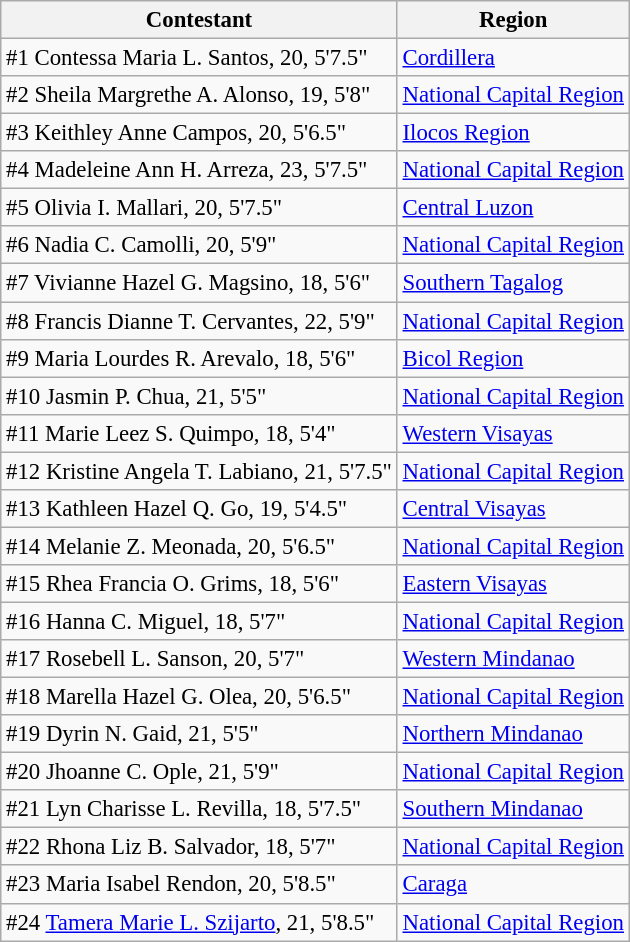<table class="wikitable sortable" style="font-size: 95%;">
<tr>
<th>Contestant</th>
<th>Region</th>
</tr>
<tr>
<td>#1 Contessa Maria L. Santos, 20, 5'7.5"</td>
<td><a href='#'>Cordillera</a></td>
</tr>
<tr>
<td>#2 Sheila Margrethe A. Alonso, 19, 5'8"</td>
<td><a href='#'>National Capital Region</a></td>
</tr>
<tr>
<td>#3 Keithley Anne Campos, 20, 5'6.5"</td>
<td><a href='#'>Ilocos Region</a></td>
</tr>
<tr>
<td>#4 Madeleine Ann H. Arreza, 23, 5'7.5"</td>
<td><a href='#'>National Capital Region</a></td>
</tr>
<tr>
<td>#5 Olivia I. Mallari, 20, 5'7.5"</td>
<td><a href='#'>Central Luzon</a></td>
</tr>
<tr>
<td>#6 Nadia C. Camolli, 20, 5'9"</td>
<td><a href='#'>National Capital Region</a></td>
</tr>
<tr>
<td>#7 Vivianne Hazel G. Magsino, 18, 5'6"</td>
<td><a href='#'>Southern Tagalog</a></td>
</tr>
<tr>
<td>#8 Francis Dianne T. Cervantes, 22, 5'9"</td>
<td><a href='#'>National Capital Region</a></td>
</tr>
<tr>
<td>#9 Maria Lourdes R. Arevalo, 18, 5'6"</td>
<td><a href='#'>Bicol Region</a></td>
</tr>
<tr>
<td>#10 Jasmin P. Chua, 21, 5'5"</td>
<td><a href='#'>National Capital Region</a></td>
</tr>
<tr>
<td>#11 Marie Leez S. Quimpo, 18, 5'4"</td>
<td><a href='#'>Western Visayas</a></td>
</tr>
<tr>
<td>#12 Kristine Angela T. Labiano, 21, 5'7.5"</td>
<td><a href='#'>National Capital Region</a></td>
</tr>
<tr>
<td>#13 Kathleen Hazel Q. Go, 19, 5'4.5"</td>
<td><a href='#'>Central Visayas</a></td>
</tr>
<tr>
<td>#14 Melanie Z. Meonada, 20, 5'6.5"</td>
<td><a href='#'>National Capital Region</a></td>
</tr>
<tr>
<td>#15 Rhea Francia O. Grims, 18, 5'6"</td>
<td><a href='#'>Eastern Visayas</a></td>
</tr>
<tr>
<td>#16 Hanna C. Miguel, 18, 5'7"</td>
<td><a href='#'>National Capital Region</a></td>
</tr>
<tr>
<td>#17 Rosebell L. Sanson, 20, 5'7"</td>
<td><a href='#'>Western Mindanao</a></td>
</tr>
<tr>
<td>#18 Marella Hazel G. Olea, 20, 5'6.5"</td>
<td><a href='#'>National Capital Region</a></td>
</tr>
<tr>
<td>#19 Dyrin N. Gaid, 21, 5'5"</td>
<td><a href='#'>Northern Mindanao</a></td>
</tr>
<tr>
<td>#20 Jhoanne C. Ople, 21, 5'9"</td>
<td><a href='#'>National Capital Region</a></td>
</tr>
<tr>
<td>#21 Lyn Charisse L. Revilla, 18, 5'7.5"</td>
<td><a href='#'>Southern Mindanao</a></td>
</tr>
<tr>
<td>#22 Rhona Liz B. Salvador, 18, 5'7"</td>
<td><a href='#'>National Capital Region</a></td>
</tr>
<tr>
<td>#23 Maria Isabel Rendon, 20, 5'8.5"</td>
<td><a href='#'>Caraga</a></td>
</tr>
<tr>
<td>#24 <a href='#'>Tamera Marie L. Szijarto</a>, 21, 5'8.5"</td>
<td><a href='#'>National Capital Region</a></td>
</tr>
</table>
